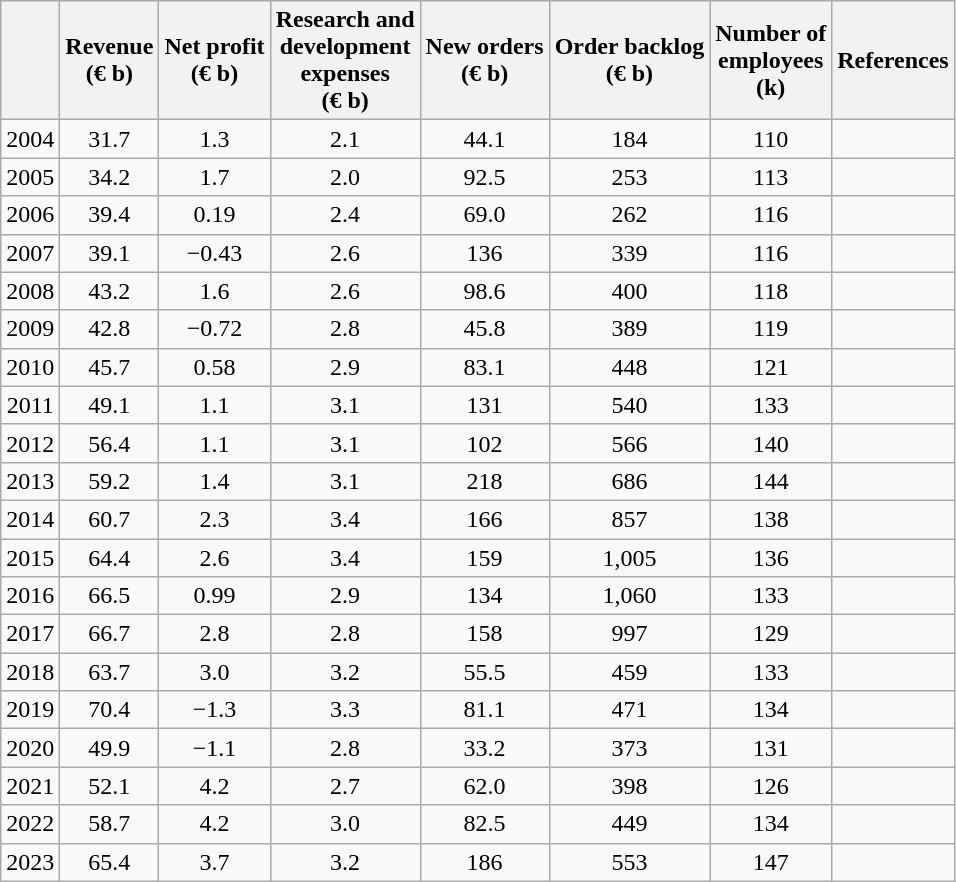<table class="wikitable sortable sticky-header" style="background:#f8f9faff;text-align:center;">
<tr>
<th></th>
<th>Revenue<br>(€ b)</th>
<th>Net profit<br>(€ b)</th>
<th>Research and<br>development<br>expenses<br>(€ b)</th>
<th>New orders<br>(€ b)</th>
<th>Order backlog<br>(€ b)</th>
<th>Number of<br>employees<br>(k)</th>
<th>References</th>
</tr>
<tr>
<td>2004</td>
<td>31.7</td>
<td>1.3</td>
<td>2.1</td>
<td>44.1</td>
<td>184</td>
<td>110</td>
<td></td>
</tr>
<tr>
<td>2005</td>
<td>34.2</td>
<td>1.7</td>
<td>2.0</td>
<td>92.5</td>
<td>253</td>
<td>113</td>
<td></td>
</tr>
<tr>
<td>2006</td>
<td>39.4</td>
<td>0.19</td>
<td>2.4</td>
<td>69.0</td>
<td>262</td>
<td>116</td>
<td></td>
</tr>
<tr>
<td>2007</td>
<td>39.1</td>
<td><span>−0.43</span></td>
<td>2.6</td>
<td>136</td>
<td>339</td>
<td>116</td>
<td></td>
</tr>
<tr>
<td>2008</td>
<td>43.2</td>
<td>1.6</td>
<td>2.6</td>
<td>98.6</td>
<td>400</td>
<td>118</td>
<td></td>
</tr>
<tr>
<td>2009</td>
<td>42.8</td>
<td><span>−0.72</span></td>
<td>2.8</td>
<td>45.8</td>
<td>389</td>
<td>119</td>
<td></td>
</tr>
<tr>
<td>2010</td>
<td>45.7</td>
<td>0.58</td>
<td>2.9</td>
<td>83.1</td>
<td>448</td>
<td>121</td>
<td></td>
</tr>
<tr>
<td>2011</td>
<td>49.1</td>
<td>1.1</td>
<td>3.1</td>
<td>131</td>
<td>540</td>
<td>133</td>
<td></td>
</tr>
<tr>
<td>2012</td>
<td>56.4</td>
<td>1.1</td>
<td>3.1</td>
<td>102</td>
<td>566</td>
<td>140</td>
<td></td>
</tr>
<tr>
<td>2013</td>
<td>59.2</td>
<td>1.4</td>
<td>3.1</td>
<td>218</td>
<td>686</td>
<td>144</td>
<td></td>
</tr>
<tr>
<td>2014</td>
<td>60.7</td>
<td>2.3</td>
<td>3.4</td>
<td>166</td>
<td>857</td>
<td>138</td>
<td></td>
</tr>
<tr>
<td>2015</td>
<td>64.4</td>
<td>2.6</td>
<td>3.4</td>
<td>159</td>
<td>1,005</td>
<td>136</td>
<td></td>
</tr>
<tr>
<td>2016</td>
<td>66.5</td>
<td>0.99</td>
<td>2.9</td>
<td>134</td>
<td>1,060</td>
<td>133</td>
<td></td>
</tr>
<tr>
<td>2017</td>
<td>66.7</td>
<td>2.8</td>
<td>2.8</td>
<td>158</td>
<td>997</td>
<td>129</td>
<td></td>
</tr>
<tr>
<td>2018</td>
<td>63.7</td>
<td>3.0</td>
<td>3.2</td>
<td>55.5</td>
<td>459</td>
<td>133</td>
<td></td>
</tr>
<tr>
<td>2019</td>
<td>70.4</td>
<td><span>−1.3</span></td>
<td>3.3</td>
<td>81.1</td>
<td>471</td>
<td>134</td>
<td></td>
</tr>
<tr>
<td>2020</td>
<td>49.9</td>
<td><span>−1.1</span></td>
<td>2.8</td>
<td>33.2</td>
<td>373</td>
<td>131</td>
<td></td>
</tr>
<tr>
<td>2021</td>
<td>52.1</td>
<td>4.2</td>
<td>2.7</td>
<td>62.0</td>
<td>398</td>
<td>126</td>
<td></td>
</tr>
<tr>
<td>2022</td>
<td>58.7</td>
<td>4.2</td>
<td>3.0</td>
<td>82.5</td>
<td>449</td>
<td>134</td>
<td></td>
</tr>
<tr>
<td>2023</td>
<td>65.4</td>
<td>3.7</td>
<td>3.2</td>
<td>186</td>
<td>553</td>
<td>147</td>
<td></td>
</tr>
</table>
